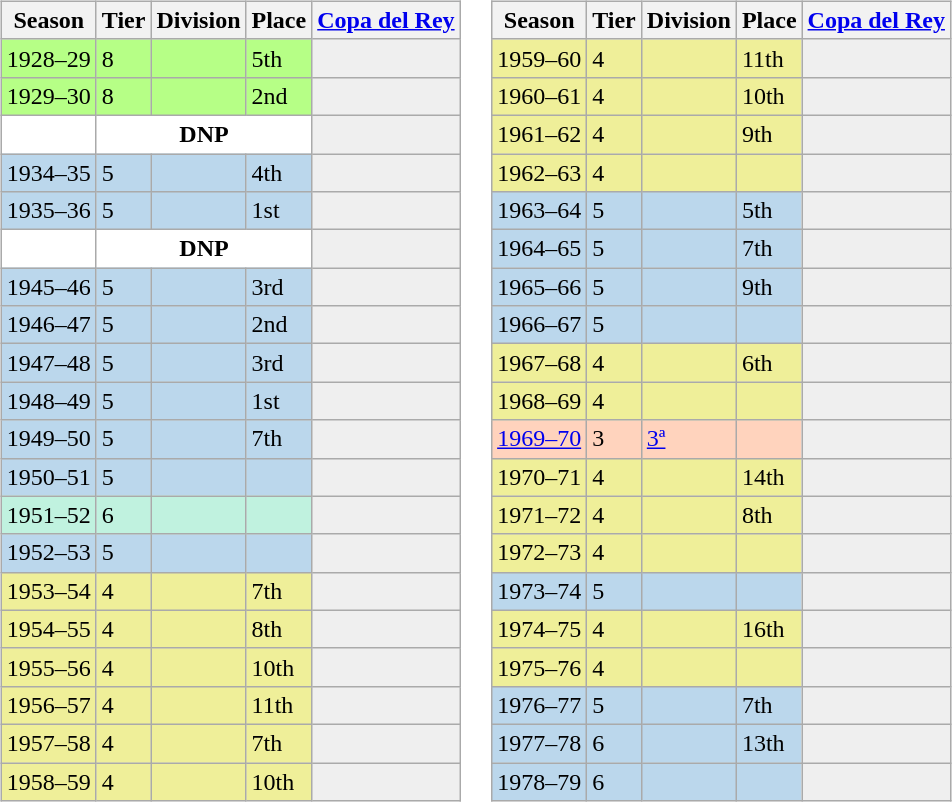<table>
<tr>
<td valign="top" width=0%><br><table class="wikitable">
<tr style="background:#f0f6fa;">
<th>Season</th>
<th>Tier</th>
<th>Division</th>
<th>Place</th>
<th><a href='#'>Copa del Rey</a></th>
</tr>
<tr>
<td style="background:#B6FF86;">1928–29</td>
<td style="background:#B6FF86;">8</td>
<td style="background:#B6FF86;"></td>
<td style="background:#B6FF86;">5th</td>
<th style="background:#efefef;"></th>
</tr>
<tr>
<td style="background:#B6FF86;">1929–30</td>
<td style="background:#B6FF86;">8</td>
<td style="background:#B6FF86;"></td>
<td style="background:#B6FF86;">2nd</td>
<th style="background:#efefef;"></th>
</tr>
<tr>
<td style="background:#FFFFFF;"></td>
<th style="background:#FFFFFF;" colspan="3">DNP</th>
<th style="background:#efefef;"></th>
</tr>
<tr>
<td style="background:#BBD7EC;">1934–35</td>
<td style="background:#BBD7EC;">5</td>
<td style="background:#BBD7EC;"></td>
<td style="background:#BBD7EC;">4th</td>
<th style="background:#efefef;"></th>
</tr>
<tr>
<td style="background:#BBD7EC;">1935–36</td>
<td style="background:#BBD7EC;">5</td>
<td style="background:#BBD7EC;"></td>
<td style="background:#BBD7EC;">1st</td>
<th style="background:#efefef;"></th>
</tr>
<tr>
<td style="background:#FFFFFF;"></td>
<th style="background:#FFFFFF;" colspan="3">DNP</th>
<th style="background:#efefef;"></th>
</tr>
<tr>
<td style="background:#BBD7EC;">1945–46</td>
<td style="background:#BBD7EC;">5</td>
<td style="background:#BBD7EC;"></td>
<td style="background:#BBD7EC;">3rd</td>
<th style="background:#efefef;"></th>
</tr>
<tr>
<td style="background:#BBD7EC;">1946–47</td>
<td style="background:#BBD7EC;">5</td>
<td style="background:#BBD7EC;"></td>
<td style="background:#BBD7EC;">2nd</td>
<th style="background:#efefef;"></th>
</tr>
<tr>
<td style="background:#BBD7EC;">1947–48</td>
<td style="background:#BBD7EC;">5</td>
<td style="background:#BBD7EC;"></td>
<td style="background:#BBD7EC;">3rd</td>
<th style="background:#efefef;"></th>
</tr>
<tr>
<td style="background:#BBD7EC;">1948–49</td>
<td style="background:#BBD7EC;">5</td>
<td style="background:#BBD7EC;"></td>
<td style="background:#BBD7EC;">1st</td>
<th style="background:#efefef;"></th>
</tr>
<tr>
<td style="background:#BBD7EC;">1949–50</td>
<td style="background:#BBD7EC;">5</td>
<td style="background:#BBD7EC;"></td>
<td style="background:#BBD7EC;">7th</td>
<th style="background:#efefef;"></th>
</tr>
<tr>
<td style="background:#BBD7EC;">1950–51</td>
<td style="background:#BBD7EC;">5</td>
<td style="background:#BBD7EC;"></td>
<td style="background:#BBD7EC;"></td>
<th style="background:#efefef;"></th>
</tr>
<tr>
<td style="background:#C0F2DF;">1951–52</td>
<td style="background:#C0F2DF;">6</td>
<td style="background:#C0F2DF;"></td>
<td style="background:#C0F2DF;"></td>
<th style="background:#efefef;"></th>
</tr>
<tr>
<td style="background:#BBD7EC;">1952–53</td>
<td style="background:#BBD7EC;">5</td>
<td style="background:#BBD7EC;"></td>
<td style="background:#BBD7EC;"></td>
<th style="background:#efefef;"></th>
</tr>
<tr>
<td style="background:#EFEF99;">1953–54</td>
<td style="background:#EFEF99;">4</td>
<td style="background:#EFEF99;"></td>
<td style="background:#EFEF99;">7th</td>
<th style="background:#efefef;"></th>
</tr>
<tr>
<td style="background:#EFEF99;">1954–55</td>
<td style="background:#EFEF99;">4</td>
<td style="background:#EFEF99;"></td>
<td style="background:#EFEF99;">8th</td>
<th style="background:#efefef;"></th>
</tr>
<tr>
<td style="background:#EFEF99;">1955–56</td>
<td style="background:#EFEF99;">4</td>
<td style="background:#EFEF99;"></td>
<td style="background:#EFEF99;">10th</td>
<th style="background:#efefef;"></th>
</tr>
<tr>
<td style="background:#EFEF99;">1956–57</td>
<td style="background:#EFEF99;">4</td>
<td style="background:#EFEF99;"></td>
<td style="background:#EFEF99;">11th</td>
<th style="background:#efefef;"></th>
</tr>
<tr>
<td style="background:#EFEF99;">1957–58</td>
<td style="background:#EFEF99;">4</td>
<td style="background:#EFEF99;"></td>
<td style="background:#EFEF99;">7th</td>
<th style="background:#efefef;"></th>
</tr>
<tr>
<td style="background:#EFEF99;">1958–59</td>
<td style="background:#EFEF99;">4</td>
<td style="background:#EFEF99;"></td>
<td style="background:#EFEF99;">10th</td>
<th style="background:#efefef;"></th>
</tr>
</table>
</td>
<td valign="top" width=0%><br><table class="wikitable">
<tr style="background:#f0f6fa;">
<th>Season</th>
<th>Tier</th>
<th>Division</th>
<th>Place</th>
<th><a href='#'>Copa del Rey</a></th>
</tr>
<tr>
<td style="background:#EFEF99;">1959–60</td>
<td style="background:#EFEF99;">4</td>
<td style="background:#EFEF99;"></td>
<td style="background:#EFEF99;">11th</td>
<th style="background:#efefef;"></th>
</tr>
<tr>
<td style="background:#EFEF99;">1960–61</td>
<td style="background:#EFEF99;">4</td>
<td style="background:#EFEF99;"></td>
<td style="background:#EFEF99;">10th</td>
<th style="background:#efefef;"></th>
</tr>
<tr>
<td style="background:#EFEF99;">1961–62</td>
<td style="background:#EFEF99;">4</td>
<td style="background:#EFEF99;"></td>
<td style="background:#EFEF99;">9th</td>
<th style="background:#efefef;"></th>
</tr>
<tr>
<td style="background:#EFEF99;">1962–63</td>
<td style="background:#EFEF99;">4</td>
<td style="background:#EFEF99;"></td>
<td style="background:#EFEF99;"></td>
<th style="background:#efefef;"></th>
</tr>
<tr>
<td style="background:#BBD7EC;">1963–64</td>
<td style="background:#BBD7EC;">5</td>
<td style="background:#BBD7EC;"></td>
<td style="background:#BBD7EC;">5th</td>
<th style="background:#efefef;"></th>
</tr>
<tr>
<td style="background:#BBD7EC;">1964–65</td>
<td style="background:#BBD7EC;">5</td>
<td style="background:#BBD7EC;"></td>
<td style="background:#BBD7EC;">7th</td>
<th style="background:#efefef;"></th>
</tr>
<tr>
<td style="background:#BBD7EC;">1965–66</td>
<td style="background:#BBD7EC;">5</td>
<td style="background:#BBD7EC;"></td>
<td style="background:#BBD7EC;">9th</td>
<th style="background:#efefef;"></th>
</tr>
<tr>
<td style="background:#BBD7EC;">1966–67</td>
<td style="background:#BBD7EC;">5</td>
<td style="background:#BBD7EC;"></td>
<td style="background:#BBD7EC;"></td>
<th style="background:#efefef;"></th>
</tr>
<tr>
<td style="background:#EFEF99;">1967–68</td>
<td style="background:#EFEF99;">4</td>
<td style="background:#EFEF99;"></td>
<td style="background:#EFEF99;">6th</td>
<th style="background:#efefef;"></th>
</tr>
<tr>
<td style="background:#EFEF99;">1968–69</td>
<td style="background:#EFEF99;">4</td>
<td style="background:#EFEF99;"></td>
<td style="background:#EFEF99;"></td>
<th style="background:#efefef;"></th>
</tr>
<tr>
<td style="background:#FFD3BD;"><a href='#'>1969–70</a></td>
<td style="background:#FFD3BD;">3</td>
<td style="background:#FFD3BD;"><a href='#'>3ª</a></td>
<td style="background:#FFD3BD;"></td>
<td style="background:#efefef;"></td>
</tr>
<tr>
<td style="background:#EFEF99;">1970–71</td>
<td style="background:#EFEF99;">4</td>
<td style="background:#EFEF99;"></td>
<td style="background:#EFEF99;">14th</td>
<th style="background:#efefef;"></th>
</tr>
<tr>
<td style="background:#EFEF99;">1971–72</td>
<td style="background:#EFEF99;">4</td>
<td style="background:#EFEF99;"></td>
<td style="background:#EFEF99;">8th</td>
<th style="background:#efefef;"></th>
</tr>
<tr>
<td style="background:#EFEF99;">1972–73</td>
<td style="background:#EFEF99;">4</td>
<td style="background:#EFEF99;"></td>
<td style="background:#EFEF99;"></td>
<th style="background:#efefef;"></th>
</tr>
<tr>
<td style="background:#BBD7EC;">1973–74</td>
<td style="background:#BBD7EC;">5</td>
<td style="background:#BBD7EC;"></td>
<td style="background:#BBD7EC;"></td>
<th style="background:#efefef;"></th>
</tr>
<tr>
<td style="background:#EFEF99;">1974–75</td>
<td style="background:#EFEF99;">4</td>
<td style="background:#EFEF99;"></td>
<td style="background:#EFEF99;">16th</td>
<th style="background:#efefef;"></th>
</tr>
<tr>
<td style="background:#EFEF99;">1975–76</td>
<td style="background:#EFEF99;">4</td>
<td style="background:#EFEF99;"></td>
<td style="background:#EFEF99;"></td>
<th style="background:#efefef;"></th>
</tr>
<tr>
<td style="background:#BBD7EC;">1976–77</td>
<td style="background:#BBD7EC;">5</td>
<td style="background:#BBD7EC;"></td>
<td style="background:#BBD7EC;">7th</td>
<th style="background:#efefef;"></th>
</tr>
<tr>
<td style="background:#BBD7EC;">1977–78</td>
<td style="background:#BBD7EC;">6</td>
<td style="background:#BBD7EC;"></td>
<td style="background:#BBD7EC;">13th</td>
<th style="background:#efefef;"></th>
</tr>
<tr>
<td style="background:#BBD7EC;">1978–79</td>
<td style="background:#BBD7EC;">6</td>
<td style="background:#BBD7EC;"></td>
<td style="background:#BBD7EC;"></td>
<th style="background:#efefef;"></th>
</tr>
</table>
</td>
</tr>
</table>
